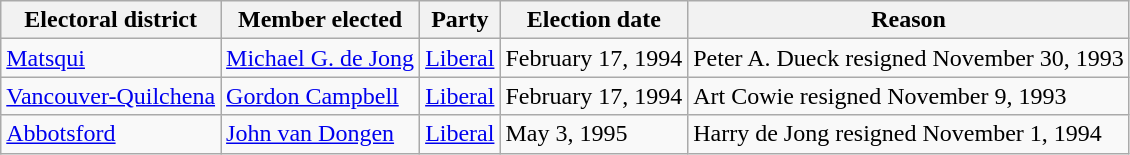<table class="wikitable sortable">
<tr>
<th>Electoral district</th>
<th>Member elected</th>
<th>Party</th>
<th>Election date</th>
<th>Reason</th>
</tr>
<tr>
<td><a href='#'>Matsqui</a></td>
<td><a href='#'>Michael G. de Jong</a></td>
<td><a href='#'>Liberal</a></td>
<td>February 17, 1994</td>
<td>Peter A. Dueck resigned November 30, 1993</td>
</tr>
<tr>
<td><a href='#'>Vancouver-Quilchena</a></td>
<td><a href='#'>Gordon Campbell</a></td>
<td><a href='#'>Liberal</a></td>
<td>February 17, 1994</td>
<td>Art Cowie resigned November 9, 1993</td>
</tr>
<tr>
<td><a href='#'>Abbotsford</a></td>
<td><a href='#'>John van Dongen</a></td>
<td><a href='#'>Liberal</a></td>
<td>May 3, 1995</td>
<td>Harry de Jong resigned November 1, 1994</td>
</tr>
</table>
